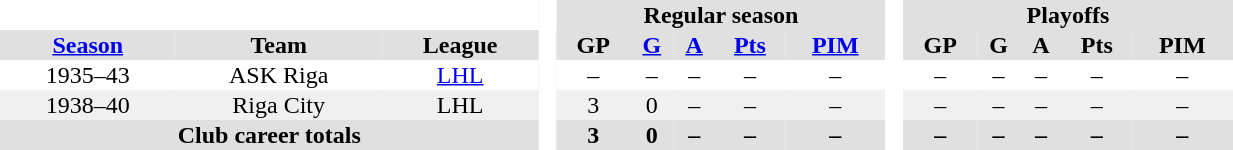<table BORDER="0" CELLPADDING="1" CELLSPACING="0" width="65%" style="text-align:center">
<tr bgcolor="#e0e0e0">
<th colspan="3" bgcolor="#ffffff"> </th>
<th rowspan="99" bgcolor="#ffffff"> </th>
<th colspan="5">Regular season</th>
<th rowspan="99" bgcolor="#ffffff"> </th>
<th colspan="5">Playoffs</th>
</tr>
<tr bgcolor="#e0e0e0">
<th><a href='#'>Season</a></th>
<th>Team</th>
<th>League</th>
<th>GP</th>
<th><a href='#'>G</a></th>
<th><a href='#'>A</a></th>
<th><a href='#'>Pts</a></th>
<th><a href='#'>PIM</a></th>
<th>GP</th>
<th>G</th>
<th>A</th>
<th>Pts</th>
<th>PIM</th>
</tr>
<tr ALIGN="center">
<td>1935–43</td>
<td>ASK Riga</td>
<td><a href='#'>LHL</a></td>
<td>–</td>
<td>–</td>
<td>–</td>
<td>–</td>
<td>–</td>
<td>–</td>
<td>–</td>
<td>–</td>
<td>–</td>
<td>–</td>
</tr>
<tr ALIGN="center" bgcolor="#f0f0f0">
<td>1938–40</td>
<td>Riga City</td>
<td>LHL</td>
<td>3</td>
<td>0</td>
<td>–</td>
<td>–</td>
<td>–</td>
<td>–</td>
<td>–</td>
<td>–</td>
<td>–</td>
<td>–</td>
</tr>
<tr ALIGN="center" bgcolor="#e0e0e0">
<th colspan="3" align="center">Club career totals</th>
<th>3</th>
<th>0</th>
<th>–</th>
<th>–</th>
<th>–</th>
<th>–</th>
<th>–</th>
<th>–</th>
<th>–</th>
<th>–</th>
</tr>
</table>
